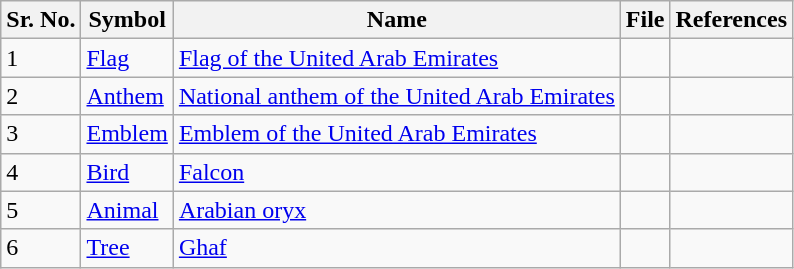<table class="wikitable">
<tr>
<th>Sr. No.</th>
<th>Symbol</th>
<th>Name</th>
<th>File</th>
<th>References</th>
</tr>
<tr>
<td>1</td>
<td><a href='#'>Flag</a></td>
<td><a href='#'>Flag of the United Arab Emirates</a></td>
<td></td>
<td></td>
</tr>
<tr>
<td>2</td>
<td><a href='#'>Anthem</a></td>
<td><a href='#'>National anthem of the United Arab Emirates</a></td>
<td></td>
<td></td>
</tr>
<tr>
<td>3</td>
<td><a href='#'>Emblem</a></td>
<td><a href='#'>Emblem of the United Arab Emirates</a></td>
<td></td>
<td></td>
</tr>
<tr>
<td>4</td>
<td><a href='#'>Bird</a></td>
<td><a href='#'>Falcon</a></td>
<td></td>
<td></td>
</tr>
<tr>
<td>5</td>
<td><a href='#'>Animal</a></td>
<td><a href='#'>Arabian oryx</a></td>
<td></td>
<td></td>
</tr>
<tr>
<td>6</td>
<td><a href='#'>Tree</a></td>
<td><a href='#'>Ghaf</a></td>
<td></td>
<td></td>
</tr>
</table>
